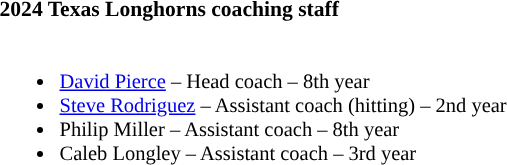<table class="toccolours" style="border-collapse:collapse; font-size:90%;">
<tr>
<td colspan="1"><strong>2024 Texas Longhorns coaching staff</strong></td>
</tr>
<tr>
<td style="text-align: left; font-size: 95%;" valign="top"><br><ul><li><a href='#'>David Pierce</a> – Head coach – 8th year</li><li><a href='#'>Steve Rodriguez</a> – Assistant coach (hitting) – 2nd year</li><li>Philip Miller – Assistant coach – 8th year</li><li>Caleb Longley – Assistant coach – 3rd year</li></ul></td>
</tr>
</table>
